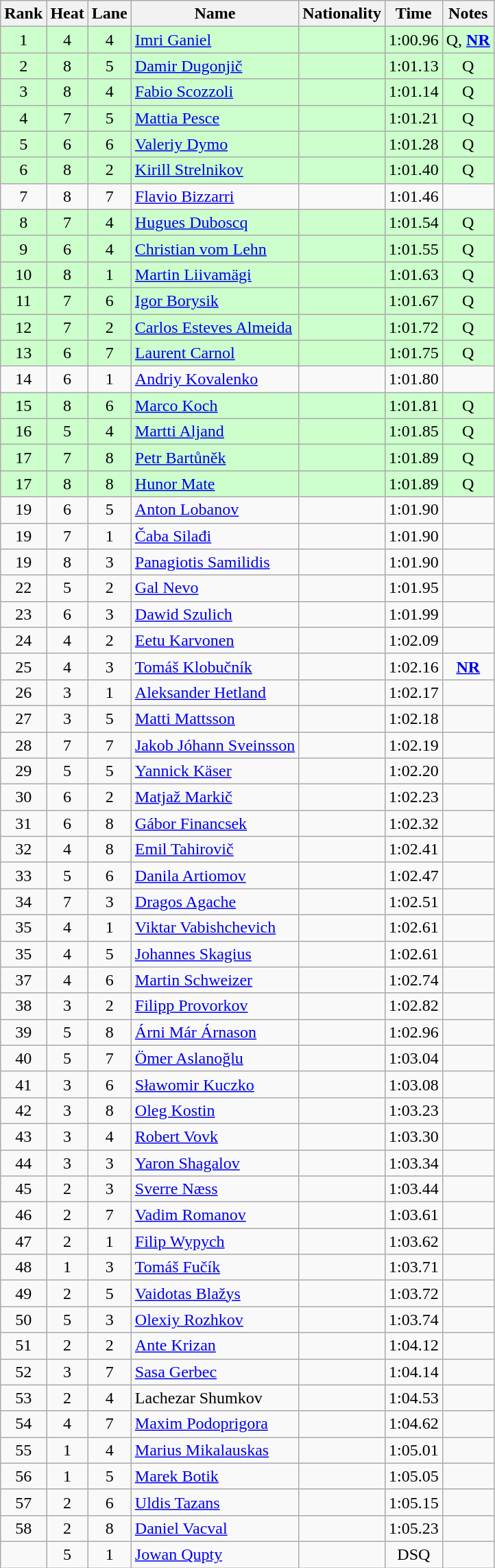<table class="wikitable sortable" style="text-align:center">
<tr>
<th>Rank</th>
<th>Heat</th>
<th>Lane</th>
<th>Name</th>
<th>Nationality</th>
<th>Time</th>
<th>Notes</th>
</tr>
<tr bgcolor=ccffcc>
<td>1</td>
<td>4</td>
<td>4</td>
<td align=left><a href='#'>Imri Ganiel</a></td>
<td align=left></td>
<td>1:00.96</td>
<td>Q, <strong><a href='#'>NR</a></strong></td>
</tr>
<tr bgcolor=ccffcc>
<td>2</td>
<td>8</td>
<td>5</td>
<td align=left><a href='#'>Damir Dugonjič</a></td>
<td align=left></td>
<td>1:01.13</td>
<td>Q</td>
</tr>
<tr bgcolor=ccffcc>
<td>3</td>
<td>8</td>
<td>4</td>
<td align=left><a href='#'>Fabio Scozzoli</a></td>
<td align=left></td>
<td>1:01.14</td>
<td>Q</td>
</tr>
<tr bgcolor=ccffcc>
<td>4</td>
<td>7</td>
<td>5</td>
<td align=left><a href='#'>Mattia Pesce</a></td>
<td align=left></td>
<td>1:01.21</td>
<td>Q</td>
</tr>
<tr bgcolor=ccffcc>
<td>5</td>
<td>6</td>
<td>6</td>
<td align=left><a href='#'>Valeriy Dymo</a></td>
<td align=left></td>
<td>1:01.28</td>
<td>Q</td>
</tr>
<tr bgcolor=ccffcc>
<td>6</td>
<td>8</td>
<td>2</td>
<td align=left><a href='#'>Kirill Strelnikov</a></td>
<td align=left></td>
<td>1:01.40</td>
<td>Q</td>
</tr>
<tr>
<td>7</td>
<td>8</td>
<td>7</td>
<td align=left><a href='#'>Flavio Bizzarri</a></td>
<td align=left></td>
<td>1:01.46</td>
<td></td>
</tr>
<tr bgcolor=ccffcc>
<td>8</td>
<td>7</td>
<td>4</td>
<td align=left><a href='#'>Hugues Duboscq</a></td>
<td align=left></td>
<td>1:01.54</td>
<td>Q</td>
</tr>
<tr bgcolor=ccffcc>
<td>9</td>
<td>6</td>
<td>4</td>
<td align=left><a href='#'>Christian vom Lehn</a></td>
<td align=left></td>
<td>1:01.55</td>
<td>Q</td>
</tr>
<tr bgcolor=ccffcc>
<td>10</td>
<td>8</td>
<td>1</td>
<td align=left><a href='#'>Martin Liivamägi</a></td>
<td align=left></td>
<td>1:01.63</td>
<td>Q</td>
</tr>
<tr bgcolor=ccffcc>
<td>11</td>
<td>7</td>
<td>6</td>
<td align=left><a href='#'>Igor Borysik</a></td>
<td align=left></td>
<td>1:01.67</td>
<td>Q</td>
</tr>
<tr bgcolor=ccffcc>
<td>12</td>
<td>7</td>
<td>2</td>
<td align=left><a href='#'>Carlos Esteves Almeida</a></td>
<td align=left></td>
<td>1:01.72</td>
<td>Q</td>
</tr>
<tr bgcolor=ccffcc>
<td>13</td>
<td>6</td>
<td>7</td>
<td align=left><a href='#'>Laurent Carnol</a></td>
<td align=left></td>
<td>1:01.75</td>
<td>Q</td>
</tr>
<tr>
<td>14</td>
<td>6</td>
<td>1</td>
<td align=left><a href='#'>Andriy Kovalenko</a></td>
<td align=left></td>
<td>1:01.80</td>
<td></td>
</tr>
<tr bgcolor=ccffcc>
<td>15</td>
<td>8</td>
<td>6</td>
<td align=left><a href='#'>Marco Koch</a></td>
<td align=left></td>
<td>1:01.81</td>
<td>Q</td>
</tr>
<tr bgcolor=ccffcc>
<td>16</td>
<td>5</td>
<td>4</td>
<td align=left><a href='#'>Martti Aljand</a></td>
<td align=left></td>
<td>1:01.85</td>
<td>Q</td>
</tr>
<tr bgcolor=ccffcc>
<td>17</td>
<td>7</td>
<td>8</td>
<td align=left><a href='#'>Petr Bartůněk</a></td>
<td align=left></td>
<td>1:01.89</td>
<td>Q</td>
</tr>
<tr bgcolor=ccffcc>
<td>17</td>
<td>8</td>
<td>8</td>
<td align=left><a href='#'>Hunor Mate</a></td>
<td align=left></td>
<td>1:01.89</td>
<td>Q</td>
</tr>
<tr>
<td>19</td>
<td>6</td>
<td>5</td>
<td align=left><a href='#'>Anton Lobanov</a></td>
<td align=left></td>
<td>1:01.90</td>
<td></td>
</tr>
<tr>
<td>19</td>
<td>7</td>
<td>1</td>
<td align=left><a href='#'>Čaba Silađi</a></td>
<td align=left></td>
<td>1:01.90</td>
<td></td>
</tr>
<tr>
<td>19</td>
<td>8</td>
<td>3</td>
<td align=left><a href='#'>Panagiotis Samilidis</a></td>
<td align=left></td>
<td>1:01.90</td>
<td></td>
</tr>
<tr>
<td>22</td>
<td>5</td>
<td>2</td>
<td align=left><a href='#'>Gal Nevo</a></td>
<td align=left></td>
<td>1:01.95</td>
<td></td>
</tr>
<tr>
<td>23</td>
<td>6</td>
<td>3</td>
<td align=left><a href='#'>Dawid Szulich</a></td>
<td align=left></td>
<td>1:01.99</td>
<td></td>
</tr>
<tr>
<td>24</td>
<td>4</td>
<td>2</td>
<td align=left><a href='#'>Eetu Karvonen</a></td>
<td align=left></td>
<td>1:02.09</td>
<td></td>
</tr>
<tr>
<td>25</td>
<td>4</td>
<td>3</td>
<td align=left><a href='#'>Tomáš Klobučník</a></td>
<td align=left></td>
<td>1:02.16</td>
<td><strong><a href='#'>NR</a></strong></td>
</tr>
<tr>
<td>26</td>
<td>3</td>
<td>1</td>
<td align=left><a href='#'>Aleksander Hetland</a></td>
<td align=left></td>
<td>1:02.17</td>
<td></td>
</tr>
<tr>
<td>27</td>
<td>3</td>
<td>5</td>
<td align=left><a href='#'>Matti Mattsson</a></td>
<td align=left></td>
<td>1:02.18</td>
<td></td>
</tr>
<tr>
<td>28</td>
<td>7</td>
<td>7</td>
<td align=left><a href='#'>Jakob Jóhann Sveinsson</a></td>
<td align=left></td>
<td>1:02.19</td>
<td></td>
</tr>
<tr>
<td>29</td>
<td>5</td>
<td>5</td>
<td align=left><a href='#'>Yannick Käser</a></td>
<td align=left></td>
<td>1:02.20</td>
<td></td>
</tr>
<tr>
<td>30</td>
<td>6</td>
<td>2</td>
<td align=left><a href='#'>Matjaž Markič</a></td>
<td align=left></td>
<td>1:02.23</td>
<td></td>
</tr>
<tr>
<td>31</td>
<td>6</td>
<td>8</td>
<td align=left><a href='#'>Gábor Financsek</a></td>
<td align=left></td>
<td>1:02.32</td>
<td></td>
</tr>
<tr>
<td>32</td>
<td>4</td>
<td>8</td>
<td align=left><a href='#'>Emil Tahirovič</a></td>
<td align=left></td>
<td>1:02.41</td>
<td></td>
</tr>
<tr>
<td>33</td>
<td>5</td>
<td>6</td>
<td align=left><a href='#'>Danila Artiomov</a></td>
<td align=left></td>
<td>1:02.47</td>
<td></td>
</tr>
<tr>
<td>34</td>
<td>7</td>
<td>3</td>
<td align=left><a href='#'>Dragos Agache</a></td>
<td align=left></td>
<td>1:02.51</td>
<td></td>
</tr>
<tr>
<td>35</td>
<td>4</td>
<td>1</td>
<td align=left><a href='#'>Viktar Vabishchevich</a></td>
<td align=left></td>
<td>1:02.61</td>
<td></td>
</tr>
<tr>
<td>35</td>
<td>4</td>
<td>5</td>
<td align=left><a href='#'>Johannes Skagius</a></td>
<td align=left></td>
<td>1:02.61</td>
<td></td>
</tr>
<tr>
<td>37</td>
<td>4</td>
<td>6</td>
<td align=left><a href='#'>Martin Schweizer</a></td>
<td align=left></td>
<td>1:02.74</td>
<td></td>
</tr>
<tr>
<td>38</td>
<td>3</td>
<td>2</td>
<td align=left><a href='#'>Filipp Provorkov</a></td>
<td align=left></td>
<td>1:02.82</td>
<td></td>
</tr>
<tr>
<td>39</td>
<td>5</td>
<td>8</td>
<td align=left><a href='#'>Árni Már Árnason</a></td>
<td align=left></td>
<td>1:02.96</td>
<td></td>
</tr>
<tr>
<td>40</td>
<td>5</td>
<td>7</td>
<td align=left><a href='#'>Ömer Aslanoğlu</a></td>
<td align=left></td>
<td>1:03.04</td>
<td></td>
</tr>
<tr>
<td>41</td>
<td>3</td>
<td>6</td>
<td align=left><a href='#'>Sławomir Kuczko</a></td>
<td align=left></td>
<td>1:03.08</td>
<td></td>
</tr>
<tr>
<td>42</td>
<td>3</td>
<td>8</td>
<td align=left><a href='#'>Oleg Kostin</a></td>
<td align=left></td>
<td>1:03.23</td>
<td></td>
</tr>
<tr>
<td>43</td>
<td>3</td>
<td>4</td>
<td align=left><a href='#'>Robert Vovk</a></td>
<td align=left></td>
<td>1:03.30</td>
<td></td>
</tr>
<tr>
<td>44</td>
<td>3</td>
<td>3</td>
<td align=left><a href='#'>Yaron Shagalov</a></td>
<td align=left></td>
<td>1:03.34</td>
<td></td>
</tr>
<tr>
<td>45</td>
<td>2</td>
<td>3</td>
<td align=left><a href='#'>Sverre Næss</a></td>
<td align=left></td>
<td>1:03.44</td>
<td></td>
</tr>
<tr>
<td>46</td>
<td>2</td>
<td>7</td>
<td align=left><a href='#'>Vadim Romanov</a></td>
<td align=left></td>
<td>1:03.61</td>
<td></td>
</tr>
<tr>
<td>47</td>
<td>2</td>
<td>1</td>
<td align=left><a href='#'>Filip Wypych</a></td>
<td align=left></td>
<td>1:03.62</td>
<td></td>
</tr>
<tr>
<td>48</td>
<td>1</td>
<td>3</td>
<td align=left><a href='#'>Tomáš Fučík</a></td>
<td align=left></td>
<td>1:03.71</td>
<td></td>
</tr>
<tr>
<td>49</td>
<td>2</td>
<td>5</td>
<td align=left><a href='#'>Vaidotas Blažys</a></td>
<td align=left></td>
<td>1:03.72</td>
<td></td>
</tr>
<tr>
<td>50</td>
<td>5</td>
<td>3</td>
<td align=left><a href='#'>Olexiy Rozhkov</a></td>
<td align=left></td>
<td>1:03.74</td>
<td></td>
</tr>
<tr>
<td>51</td>
<td>2</td>
<td>2</td>
<td align=left><a href='#'>Ante Krizan</a></td>
<td align=left></td>
<td>1:04.12</td>
<td></td>
</tr>
<tr>
<td>52</td>
<td>3</td>
<td>7</td>
<td align=left><a href='#'>Sasa Gerbec</a></td>
<td align=left></td>
<td>1:04.14</td>
<td></td>
</tr>
<tr>
<td>53</td>
<td>2</td>
<td>4</td>
<td align=left>Lachezar Shumkov</td>
<td align=left></td>
<td>1:04.53</td>
<td></td>
</tr>
<tr>
<td>54</td>
<td>4</td>
<td>7</td>
<td align=left><a href='#'>Maxim Podoprigora</a></td>
<td align=left></td>
<td>1:04.62</td>
<td></td>
</tr>
<tr>
<td>55</td>
<td>1</td>
<td>4</td>
<td align=left><a href='#'>Marius Mikalauskas</a></td>
<td align=left></td>
<td>1:05.01</td>
<td></td>
</tr>
<tr>
<td>56</td>
<td>1</td>
<td>5</td>
<td align=left><a href='#'>Marek Botik</a></td>
<td align=left></td>
<td>1:05.05</td>
<td></td>
</tr>
<tr>
<td>57</td>
<td>2</td>
<td>6</td>
<td align=left><a href='#'>Uldis Tazans</a></td>
<td align=left></td>
<td>1:05.15</td>
<td></td>
</tr>
<tr>
<td>58</td>
<td>2</td>
<td>8</td>
<td align=left><a href='#'>Daniel Vacval</a></td>
<td align=left></td>
<td>1:05.23</td>
<td></td>
</tr>
<tr>
<td></td>
<td>5</td>
<td>1</td>
<td align=left><a href='#'>Jowan Qupty</a></td>
<td align=left></td>
<td>DSQ</td>
<td></td>
</tr>
</table>
